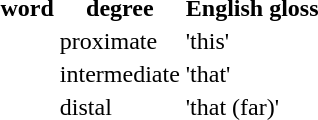<table>
<tr>
<th>word</th>
<th>degree</th>
<th>English gloss</th>
</tr>
<tr>
<td></td>
<td>proximate</td>
<td>'this'</td>
</tr>
<tr>
<td></td>
<td>intermediate</td>
<td>'that'</td>
</tr>
<tr>
<td></td>
<td>distal</td>
<td>'that (far)'</td>
</tr>
</table>
